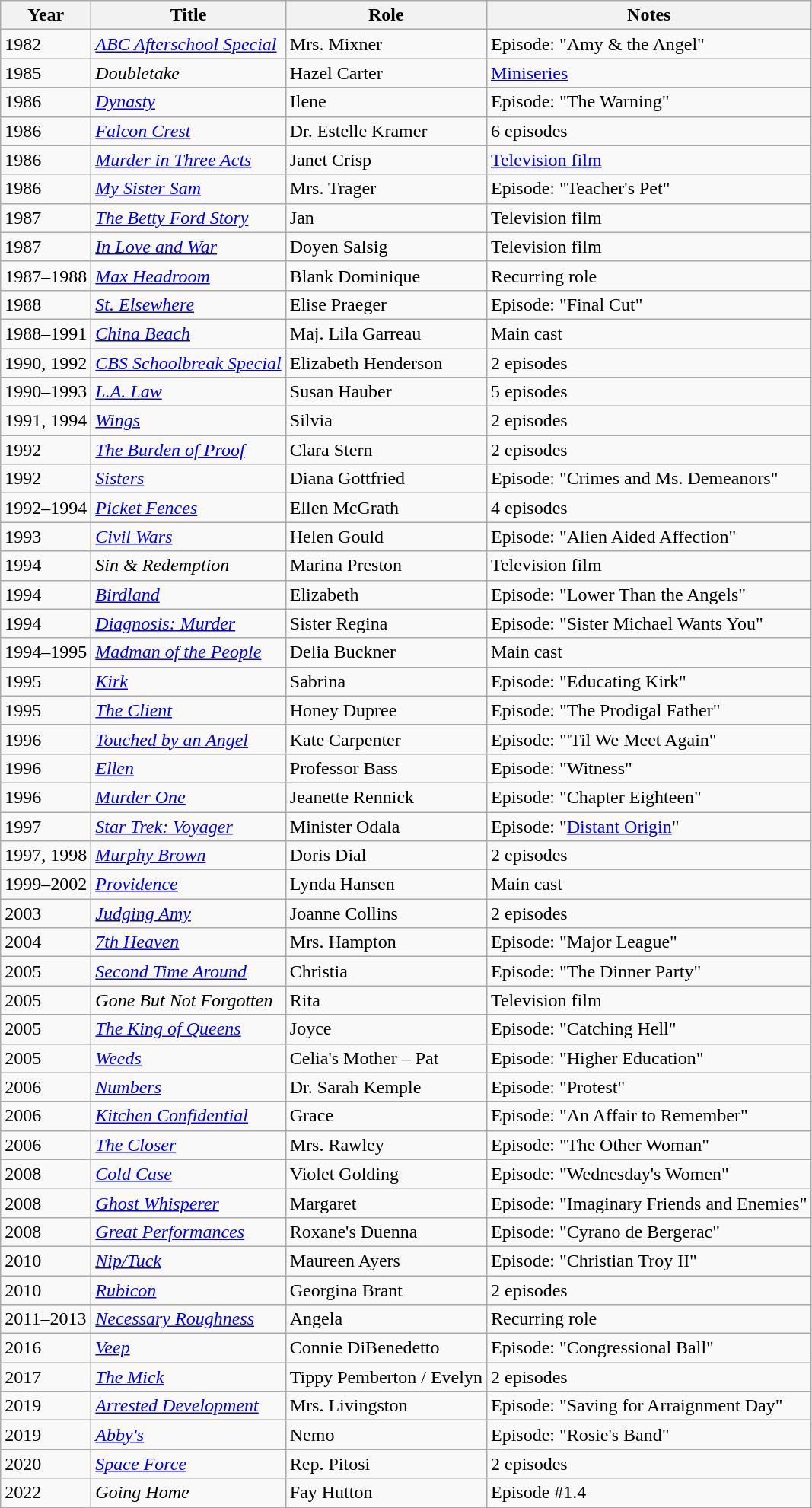<table class="wikitable sortable">
<tr>
<th>Year</th>
<th>Title</th>
<th>Role</th>
<th>Notes</th>
</tr>
<tr>
<td>1982</td>
<td><em><a href='#'>ABC Afterschool Special</a></em></td>
<td>Mrs. Mixner</td>
<td>Episode: "Amy & the Angel"</td>
</tr>
<tr>
<td>1985</td>
<td><em>Doubletake</em></td>
<td>Hazel Carter</td>
<td><a href='#'>Miniseries</a></td>
</tr>
<tr>
<td>1986</td>
<td><a href='#'><em>Dynasty</em></a></td>
<td>Ilene</td>
<td>Episode: "The Warning"</td>
</tr>
<tr>
<td>1986</td>
<td><em><a href='#'>Falcon Crest</a></em></td>
<td>Dr. Estelle Kramer</td>
<td>6 episodes</td>
</tr>
<tr>
<td>1986</td>
<td><em><a href='#'>Murder in Three Acts</a></em></td>
<td>Janet Crisp</td>
<td><a href='#'>Television film</a></td>
</tr>
<tr>
<td>1986</td>
<td><em><a href='#'>My Sister Sam</a></em></td>
<td>Mrs. Trager</td>
<td>Episode: "Teacher's Pet"</td>
</tr>
<tr>
<td>1987</td>
<td><em><a href='#'>The Betty Ford Story</a></em></td>
<td>Jan</td>
<td>Television film</td>
</tr>
<tr>
<td>1987</td>
<td><a href='#'><em>In Love and War</em></a></td>
<td>Doyen Salsig</td>
<td>Television film</td>
</tr>
<tr>
<td>1987–1988</td>
<td><a href='#'><em>Max Headroom</em></a></td>
<td>Blank Dominique</td>
<td>Recurring role</td>
</tr>
<tr>
<td>1988</td>
<td><em><a href='#'>St. Elsewhere</a></em></td>
<td>Elise Praeger</td>
<td>Episode: "Final Cut"</td>
</tr>
<tr>
<td>1988–1991</td>
<td><em><a href='#'>China Beach</a></em></td>
<td>Maj. Lila Garreau</td>
<td>Main cast</td>
</tr>
<tr>
<td>1990, 1992</td>
<td><em><a href='#'>CBS Schoolbreak Special</a></em></td>
<td>Elizabeth Henderson</td>
<td>2 episodes</td>
</tr>
<tr>
<td>1990–1993</td>
<td><em><a href='#'>L.A. Law</a></em></td>
<td>Susan Hauber</td>
<td>5 episodes</td>
</tr>
<tr>
<td>1991, 1994</td>
<td><a href='#'><em>Wings</em></a></td>
<td>Silvia</td>
<td>2 episodes</td>
</tr>
<tr>
<td>1992</td>
<td><a href='#'><em>The Burden of Proof</em></a></td>
<td>Clara Stern</td>
<td>2 episodes</td>
</tr>
<tr>
<td>1992</td>
<td><a href='#'><em>Sisters</em></a></td>
<td>Diana Gottfried</td>
<td>Episode: "Crimes and Ms. Demeanors"</td>
</tr>
<tr>
<td>1992–1994</td>
<td><em><a href='#'>Picket Fences</a></em></td>
<td>Ellen McGrath</td>
<td>4 episodes</td>
</tr>
<tr>
<td>1993</td>
<td><a href='#'><em>Civil Wars</em></a></td>
<td>Helen Gould</td>
<td>Episode: "Alien Aided Affection"</td>
</tr>
<tr>
<td>1994</td>
<td><em>Sin & Redemption</em></td>
<td>Marina Preston</td>
<td>Television film</td>
</tr>
<tr>
<td>1994</td>
<td><a href='#'><em>Birdland</em></a></td>
<td>Elizabeth</td>
<td>Episode: "Lower Than the Angels"</td>
</tr>
<tr>
<td>1994</td>
<td><em><a href='#'>Diagnosis: Murder</a></em></td>
<td>Sister Regina</td>
<td>Episode: "Sister Michael Wants You"</td>
</tr>
<tr>
<td>1994–1995</td>
<td><em><a href='#'>Madman of the People</a></em></td>
<td>Delia Buckner</td>
<td>Main cast</td>
</tr>
<tr>
<td>1995</td>
<td><a href='#'><em>Kirk</em></a></td>
<td>Sabrina</td>
<td>Episode: "Educating Kirk"</td>
</tr>
<tr>
<td>1995</td>
<td><a href='#'><em>The Client</em></a></td>
<td>Honey Dupree</td>
<td>Episode: "The Prodigal Father"</td>
</tr>
<tr>
<td>1996</td>
<td><em><a href='#'>Touched by an Angel</a></em></td>
<td>Kate Carpenter</td>
<td>Episode: "'Til We Meet Again"</td>
</tr>
<tr>
<td>1996</td>
<td><a href='#'><em>Ellen</em></a></td>
<td>Professor Bass</td>
<td>Episode: "Witness"</td>
</tr>
<tr>
<td>1996</td>
<td><a href='#'><em>Murder One</em></a></td>
<td>Jeanette Rennick</td>
<td>Episode: "Chapter Eighteen"</td>
</tr>
<tr>
<td>1997</td>
<td><em><a href='#'>Star Trek: Voyager</a></em></td>
<td>Minister Odala</td>
<td>Episode: "<a href='#'>Distant Origin</a>"</td>
</tr>
<tr>
<td>1997, 1998</td>
<td><em><a href='#'>Murphy Brown</a></em></td>
<td>Doris Dial</td>
<td>2 episodes</td>
</tr>
<tr>
<td>1999–2002</td>
<td><a href='#'><em>Providence</em></a></td>
<td>Lynda Hansen</td>
<td>Main cast</td>
</tr>
<tr>
<td>2003</td>
<td><em><a href='#'>Judging Amy</a></em></td>
<td>Joanne Collins</td>
<td>2 episodes</td>
</tr>
<tr>
<td>2004</td>
<td><a href='#'><em>7th Heaven</em></a></td>
<td>Mrs. Hampton</td>
<td>Episode: "Major League"</td>
</tr>
<tr>
<td>2005</td>
<td><a href='#'><em>Second Time Around</em></a></td>
<td>Christia</td>
<td>Episode: "The Dinner Party"</td>
</tr>
<tr>
<td>2005</td>
<td><em>Gone But Not Forgotten</em></td>
<td>Rita</td>
<td>Television film</td>
</tr>
<tr>
<td>2005</td>
<td><em><a href='#'>The King of Queens</a></em></td>
<td>Joyce</td>
<td>Episode: "Catching Hell"</td>
</tr>
<tr>
<td>2005</td>
<td><a href='#'><em>Weeds</em></a></td>
<td>Celia's Mother – Pat</td>
<td>Episode: "Higher Education"</td>
</tr>
<tr>
<td>2006</td>
<td><a href='#'><em>Numbers</em></a></td>
<td>Dr. Sarah Kemple</td>
<td>Episode: "Protest"</td>
</tr>
<tr>
<td>2006</td>
<td><a href='#'><em>Kitchen Confidential</em></a></td>
<td>Grace</td>
<td>Episode: "An Affair to Remember"</td>
</tr>
<tr>
<td>2006</td>
<td><em><a href='#'>The Closer</a></em></td>
<td>Mrs. Rawley</td>
<td>Episode: "The Other Woman"</td>
</tr>
<tr>
<td>2008</td>
<td><em><a href='#'>Cold Case</a></em></td>
<td>Violet Golding</td>
<td>Episode: "Wednesday's Women"</td>
</tr>
<tr>
<td>2008</td>
<td><em><a href='#'>Ghost Whisperer</a></em></td>
<td>Margaret</td>
<td>Episode: "Imaginary Friends and Enemies"</td>
</tr>
<tr>
<td>2008</td>
<td><em><a href='#'>Great Performances</a></em></td>
<td>Roxane's Duenna</td>
<td>Episode: "Cyrano de Bergerac"</td>
</tr>
<tr>
<td>2010</td>
<td><em><a href='#'>Nip/Tuck</a></em></td>
<td>Maureen Ayers</td>
<td>Episode: "Christian Troy II"</td>
</tr>
<tr>
<td>2010</td>
<td><a href='#'><em>Rubicon</em></a></td>
<td>Georgina Brant</td>
<td>2 episodes</td>
</tr>
<tr>
<td>2011–2013</td>
<td><a href='#'><em>Necessary Roughness</em></a></td>
<td>Angela</td>
<td>Recurring role</td>
</tr>
<tr>
<td>2016</td>
<td><em><a href='#'>Veep</a></em></td>
<td>Connie DiBenedetto</td>
<td>Episode: "Congressional Ball"</td>
</tr>
<tr>
<td>2017</td>
<td><a href='#'><em>The Mick</em></a></td>
<td>Tippy Pemberton / Evelyn</td>
<td>2 episodes</td>
</tr>
<tr>
<td>2019</td>
<td><em><a href='#'>Arrested Development</a></em></td>
<td>Mrs. Livingston</td>
<td>Episode: "Saving for Arraignment Day"</td>
</tr>
<tr>
<td>2019</td>
<td><em><a href='#'>Abby's</a></em></td>
<td>Nemo</td>
<td>Episode: "Rosie's Band"</td>
</tr>
<tr>
<td>2020</td>
<td><a href='#'><em>Space Force</em></a></td>
<td>Rep. Pitosi</td>
<td>2 episodes</td>
</tr>
<tr>
<td>2022</td>
<td><em>Going Home</em></td>
<td>Fay Hutton</td>
<td>Episode #1.4</td>
</tr>
</table>
